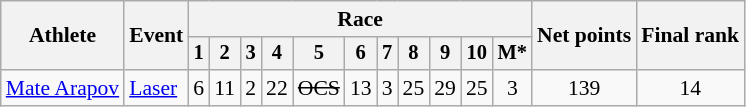<table class="wikitable" style="font-size:90%">
<tr>
<th rowspan=2>Athlete</th>
<th rowspan=2>Event</th>
<th colspan=11>Race</th>
<th rowspan=2>Net points</th>
<th rowspan=2>Final rank</th>
</tr>
<tr style="font-size:95%">
<th>1</th>
<th>2</th>
<th>3</th>
<th>4</th>
<th>5</th>
<th>6</th>
<th>7</th>
<th>8</th>
<th>9</th>
<th>10</th>
<th>M*</th>
</tr>
<tr align=center>
<td align=left><a href='#'>Mate Arapov</a></td>
<td align=left><a href='#'>Laser</a></td>
<td>6</td>
<td>11</td>
<td>2</td>
<td>22</td>
<td><s>OCS</s></td>
<td>13</td>
<td>3</td>
<td>25</td>
<td>29</td>
<td>25</td>
<td>3</td>
<td>139</td>
<td>14</td>
</tr>
</table>
